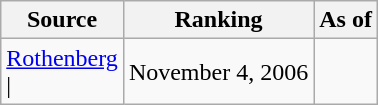<table class="wikitable" style="text-align:center">
<tr>
<th>Source</th>
<th>Ranking</th>
<th>As of</th>
</tr>
<tr>
<td align=left><a href='#'>Rothenberg</a><br>| </td>
<td>November 4, 2006</td>
</tr>
</table>
